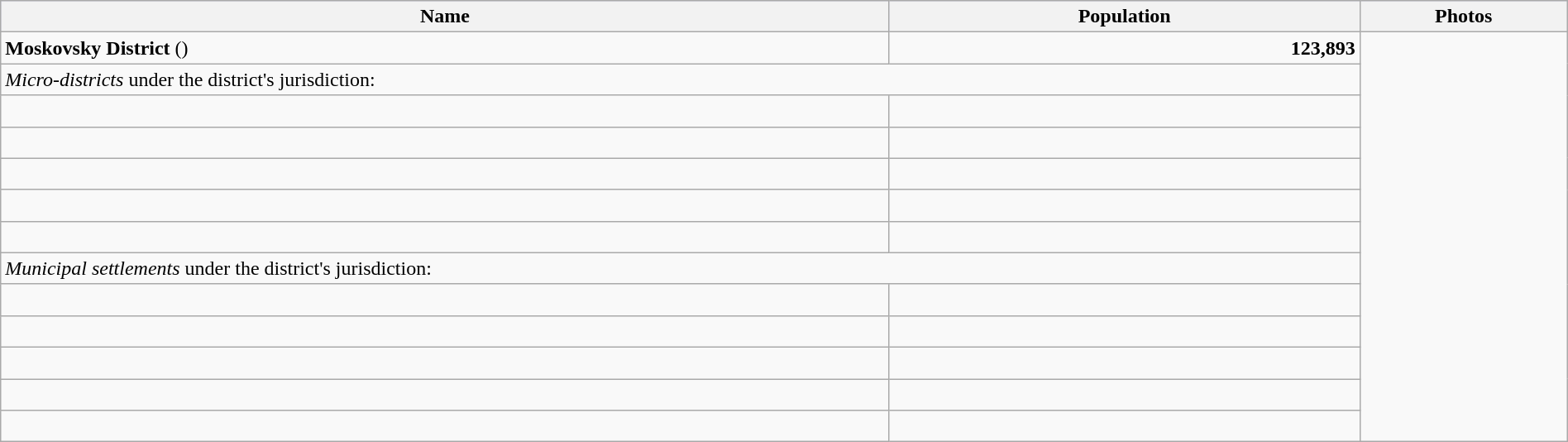<table width=100% class="wikitable">
<tr bgcolor="#CCCCFF" align="left">
<th>Name</th>
<th>Population</th>
<th>Photos</th>
</tr>
<tr valign="top">
<td><strong>Moskovsky District</strong> ()</td>
<td align="right"><strong>123,893</strong></td>
<td rowspan=16></td>
</tr>
<tr valign="top">
<td colspan=2><em>Micro-districts</em> under the district's jurisdiction:</td>
</tr>
<tr>
<td><br></td>
<td align="right"></td>
</tr>
<tr>
<td><br></td>
<td align="right"></td>
</tr>
<tr>
<td><br></td>
<td align="right"></td>
</tr>
<tr>
<td><br></td>
<td align="right"></td>
</tr>
<tr>
<td><br></td>
<td align="right"></td>
</tr>
<tr valign="top">
<td colspan=2><em>Municipal settlements</em> under the district's jurisdiction:</td>
</tr>
<tr>
<td><br></td>
<td align="right"></td>
</tr>
<tr>
<td><br></td>
<td align="right"></td>
</tr>
<tr>
<td><br></td>
<td align="right"></td>
</tr>
<tr>
<td><br></td>
<td align="right"></td>
</tr>
<tr>
<td><br></td>
<td align="right"></td>
</tr>
</table>
